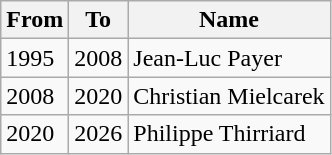<table class="wikitable">
<tr>
<th>From</th>
<th>To</th>
<th>Name</th>
</tr>
<tr>
<td>1995</td>
<td>2008</td>
<td>Jean-Luc Payer</td>
</tr>
<tr>
<td>2008</td>
<td>2020</td>
<td>Christian Mielcarek</td>
</tr>
<tr>
<td>2020</td>
<td>2026</td>
<td>Philippe Thirriard</td>
</tr>
</table>
